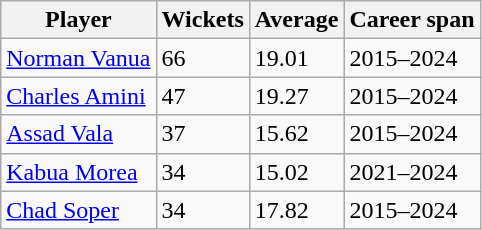<table class="wikitable">
<tr>
<th>Player</th>
<th>Wickets</th>
<th>Average</th>
<th>Career span</th>
</tr>
<tr>
<td><a href='#'>Norman Vanua</a></td>
<td>66</td>
<td>19.01</td>
<td>2015–2024</td>
</tr>
<tr>
<td><a href='#'>Charles Amini</a></td>
<td>47</td>
<td>19.27</td>
<td>2015–2024</td>
</tr>
<tr>
<td><a href='#'>Assad Vala</a></td>
<td>37</td>
<td>15.62</td>
<td>2015–2024</td>
</tr>
<tr>
<td><a href='#'>Kabua Morea</a></td>
<td>34</td>
<td>15.02</td>
<td>2021–2024</td>
</tr>
<tr>
<td><a href='#'>Chad Soper</a></td>
<td>34</td>
<td>17.82</td>
<td>2015–2024</td>
</tr>
</table>
